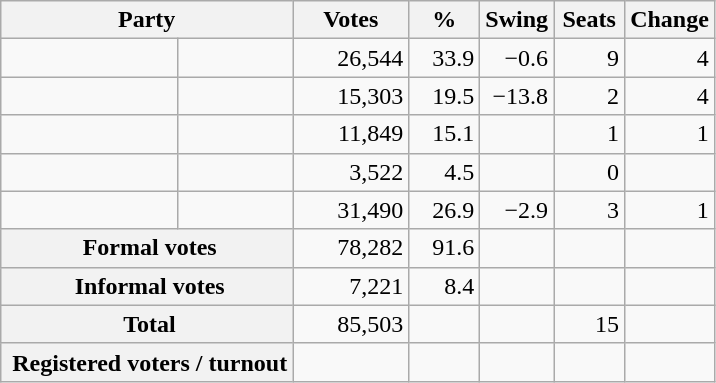<table class="wikitable" style="text-align:right; margin-bottom:0">
<tr>
<th style="width:10px" colspan=3>Party</th>
<th style="width:70px;">Votes</th>
<th style="width:40px;">%</th>
<th style="width:40px;">Swing</th>
<th style="width:40px;">Seats</th>
<th style="width:40px;">Change</th>
</tr>
<tr>
<td> </td>
<td style="text-align:left;" colspan="2"></td>
<td>26,544</td>
<td>33.9</td>
<td>−0.6</td>
<td>9</td>
<td> 4</td>
</tr>
<tr>
<td> </td>
<td style="text-align:left;" colspan="2"></td>
<td>15,303</td>
<td>19.5</td>
<td>−13.8</td>
<td>2</td>
<td> 4</td>
</tr>
<tr>
<td> </td>
<td style="text-align:left;" colspan="2"></td>
<td>11,849</td>
<td>15.1</td>
<td></td>
<td>1</td>
<td> 1</td>
</tr>
<tr>
<td> </td>
<td style="text-align:left;" colspan="2"></td>
<td>3,522</td>
<td>4.5</td>
<td></td>
<td>0</td>
<td></td>
</tr>
<tr>
<td> </td>
<td style="text-align:left;" colspan="2"></td>
<td>31,490</td>
<td>26.9</td>
<td>−2.9</td>
<td>3</td>
<td> 1</td>
</tr>
<tr>
<th colspan="3" rowspan="1"> Formal votes</th>
<td>78,282</td>
<td>91.6</td>
<td></td>
<td></td>
<td></td>
</tr>
<tr>
<th colspan="3" rowspan="1"> Informal votes</th>
<td>7,221</td>
<td>8.4</td>
<td></td>
<td></td>
<td></td>
</tr>
<tr>
<th colspan="3" rowspan="1"> <strong>Total </strong></th>
<td>85,503</td>
<td></td>
<td></td>
<td>15</td>
<td></td>
</tr>
<tr>
<th colspan="3" rowspan="1"> Registered voters / turnout</th>
<td></td>
<td></td>
<td></td>
<td></td>
<td></td>
</tr>
</table>
